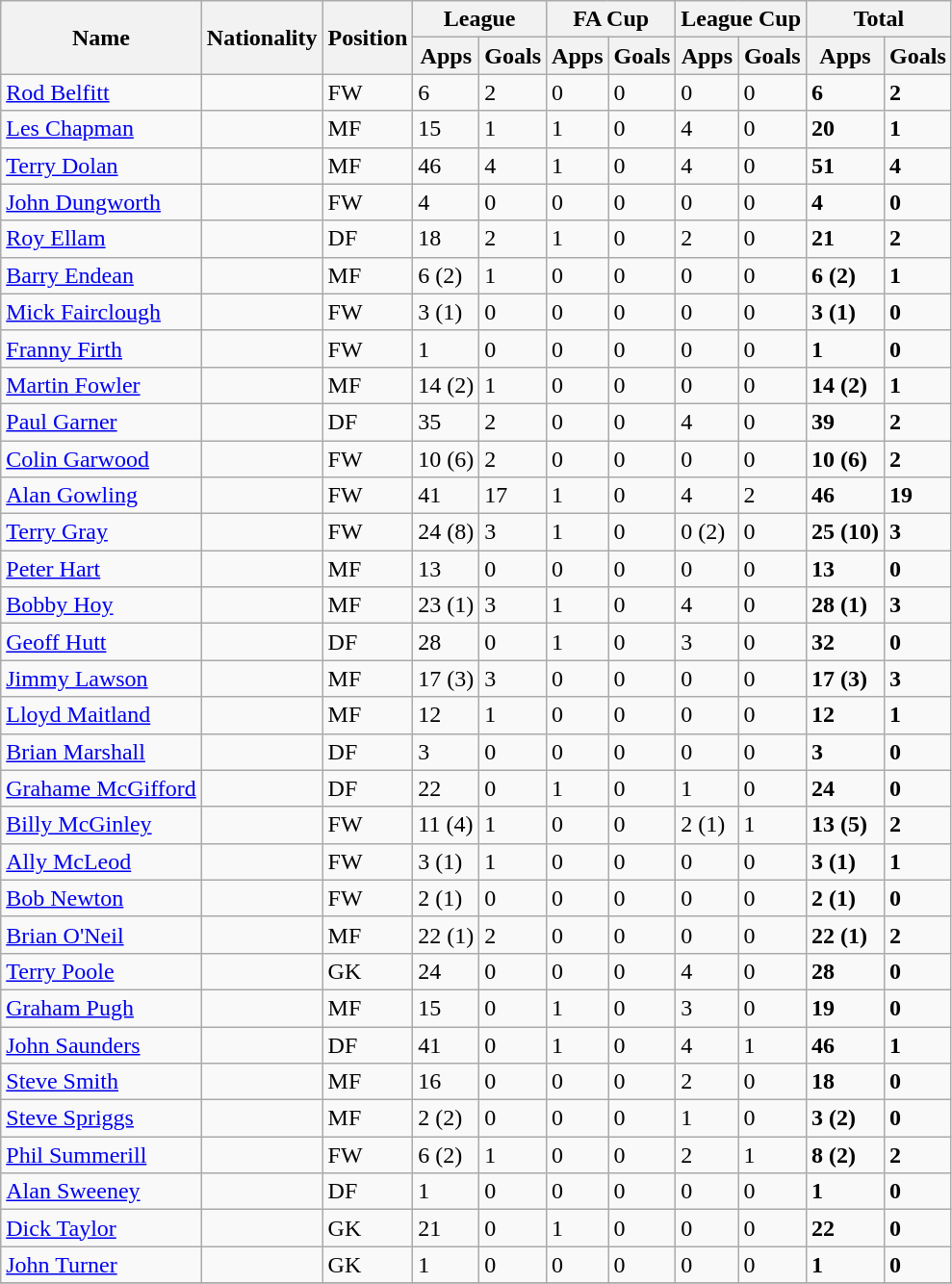<table class="wikitable sortable">
<tr>
<th scope=col rowspan=2>Name</th>
<th scope=col rowspan=2>Nationality</th>
<th scope=col rowspan=2>Position</th>
<th colspan=2>League</th>
<th colspan=2>FA Cup</th>
<th colspan=2>League Cup</th>
<th colspan=2>Total</th>
</tr>
<tr>
<th>Apps</th>
<th>Goals</th>
<th>Apps</th>
<th>Goals</th>
<th>Apps</th>
<th>Goals</th>
<th>Apps</th>
<th>Goals</th>
</tr>
<tr>
<td><a href='#'>Rod Belfitt</a></td>
<td></td>
<td>FW</td>
<td>6</td>
<td>2</td>
<td>0</td>
<td>0</td>
<td>0</td>
<td>0</td>
<td><strong>6</strong></td>
<td><strong>2</strong></td>
</tr>
<tr>
<td><a href='#'>Les Chapman</a></td>
<td></td>
<td>MF</td>
<td>15</td>
<td>1</td>
<td>1</td>
<td>0</td>
<td>4</td>
<td>0</td>
<td><strong>20</strong></td>
<td><strong>1</strong></td>
</tr>
<tr>
<td><a href='#'>Terry Dolan</a></td>
<td></td>
<td>MF</td>
<td>46</td>
<td>4</td>
<td>1</td>
<td>0</td>
<td>4</td>
<td>0</td>
<td><strong>51</strong></td>
<td><strong>4</strong></td>
</tr>
<tr>
<td><a href='#'>John Dungworth</a></td>
<td></td>
<td>FW</td>
<td>4</td>
<td>0</td>
<td>0</td>
<td>0</td>
<td>0</td>
<td>0</td>
<td><strong>4</strong></td>
<td><strong>0</strong></td>
</tr>
<tr>
<td><a href='#'>Roy Ellam</a></td>
<td></td>
<td>DF</td>
<td>18</td>
<td>2</td>
<td>1</td>
<td>0</td>
<td>2</td>
<td>0</td>
<td><strong>21</strong></td>
<td><strong>2</strong></td>
</tr>
<tr>
<td><a href='#'>Barry Endean</a></td>
<td></td>
<td>MF</td>
<td>6 (2)</td>
<td>1</td>
<td>0</td>
<td>0</td>
<td>0</td>
<td>0</td>
<td><strong>6 (2)</strong></td>
<td><strong>1</strong></td>
</tr>
<tr>
<td><a href='#'>Mick Fairclough</a></td>
<td></td>
<td>FW</td>
<td>3 (1)</td>
<td>0</td>
<td>0</td>
<td>0</td>
<td>0</td>
<td>0</td>
<td><strong>3 (1)</strong></td>
<td><strong>0</strong></td>
</tr>
<tr>
<td><a href='#'>Franny Firth</a></td>
<td></td>
<td>FW</td>
<td>1</td>
<td>0</td>
<td>0</td>
<td>0</td>
<td>0</td>
<td>0</td>
<td><strong>1</strong></td>
<td><strong>0</strong></td>
</tr>
<tr>
<td><a href='#'>Martin Fowler</a></td>
<td></td>
<td>MF</td>
<td>14 (2)</td>
<td>1</td>
<td>0</td>
<td>0</td>
<td>0</td>
<td>0</td>
<td><strong>14 (2)</strong></td>
<td><strong>1</strong></td>
</tr>
<tr>
<td><a href='#'>Paul Garner</a></td>
<td></td>
<td>DF</td>
<td>35</td>
<td>2</td>
<td>0</td>
<td>0</td>
<td>4</td>
<td>0</td>
<td><strong>39</strong></td>
<td><strong>2</strong></td>
</tr>
<tr>
<td><a href='#'>Colin Garwood</a></td>
<td></td>
<td>FW</td>
<td>10 (6)</td>
<td>2</td>
<td>0</td>
<td>0</td>
<td>0</td>
<td>0</td>
<td><strong>10 (6)</strong></td>
<td><strong>2</strong></td>
</tr>
<tr>
<td><a href='#'>Alan Gowling</a></td>
<td></td>
<td>FW</td>
<td>41</td>
<td>17</td>
<td>1</td>
<td>0</td>
<td>4</td>
<td>2</td>
<td><strong>46</strong></td>
<td><strong>19</strong></td>
</tr>
<tr>
<td><a href='#'>Terry Gray</a></td>
<td></td>
<td>FW</td>
<td>24 (8)</td>
<td>3</td>
<td>1</td>
<td>0</td>
<td>0 (2)</td>
<td>0</td>
<td><strong>25 (10)</strong></td>
<td><strong>3</strong></td>
</tr>
<tr>
<td><a href='#'>Peter Hart</a></td>
<td></td>
<td>MF</td>
<td>13</td>
<td>0</td>
<td>0</td>
<td>0</td>
<td>0</td>
<td>0</td>
<td><strong>13</strong></td>
<td><strong>0</strong></td>
</tr>
<tr>
<td><a href='#'>Bobby Hoy</a></td>
<td></td>
<td>MF</td>
<td>23 (1)</td>
<td>3</td>
<td>1</td>
<td>0</td>
<td>4</td>
<td>0</td>
<td><strong>28 (1)</strong></td>
<td><strong>3</strong></td>
</tr>
<tr>
<td><a href='#'>Geoff Hutt</a></td>
<td></td>
<td>DF</td>
<td>28</td>
<td>0</td>
<td>1</td>
<td>0</td>
<td>3</td>
<td>0</td>
<td><strong>32</strong></td>
<td><strong>0</strong></td>
</tr>
<tr>
<td><a href='#'>Jimmy Lawson</a></td>
<td></td>
<td>MF</td>
<td>17 (3)</td>
<td>3</td>
<td>0</td>
<td>0</td>
<td>0</td>
<td>0</td>
<td><strong>17 (3)</strong></td>
<td><strong>3</strong></td>
</tr>
<tr>
<td><a href='#'>Lloyd Maitland</a></td>
<td></td>
<td>MF</td>
<td>12</td>
<td>1</td>
<td>0</td>
<td>0</td>
<td>0</td>
<td>0</td>
<td><strong>12</strong></td>
<td><strong>1</strong></td>
</tr>
<tr>
<td><a href='#'>Brian Marshall</a></td>
<td></td>
<td>DF</td>
<td>3</td>
<td>0</td>
<td>0</td>
<td>0</td>
<td>0</td>
<td>0</td>
<td><strong>3</strong></td>
<td><strong>0</strong></td>
</tr>
<tr>
<td><a href='#'>Grahame McGifford</a></td>
<td></td>
<td>DF</td>
<td>22</td>
<td>0</td>
<td>1</td>
<td>0</td>
<td>1</td>
<td>0</td>
<td><strong>24</strong></td>
<td><strong>0</strong></td>
</tr>
<tr>
<td><a href='#'>Billy McGinley</a></td>
<td></td>
<td>FW</td>
<td>11 (4)</td>
<td>1</td>
<td>0</td>
<td>0</td>
<td>2 (1)</td>
<td>1</td>
<td><strong>13 (5)</strong></td>
<td><strong>2</strong></td>
</tr>
<tr>
<td><a href='#'>Ally McLeod</a></td>
<td></td>
<td>FW</td>
<td>3 (1)</td>
<td>1</td>
<td>0</td>
<td>0</td>
<td>0</td>
<td>0</td>
<td><strong>3 (1)</strong></td>
<td><strong>1</strong></td>
</tr>
<tr>
<td><a href='#'>Bob Newton</a></td>
<td></td>
<td>FW</td>
<td>2 (1)</td>
<td>0</td>
<td>0</td>
<td>0</td>
<td>0</td>
<td>0</td>
<td><strong>2 (1)</strong></td>
<td><strong>0</strong></td>
</tr>
<tr>
<td><a href='#'>Brian O'Neil</a></td>
<td></td>
<td>MF</td>
<td>22 (1)</td>
<td>2</td>
<td>0</td>
<td>0</td>
<td>0</td>
<td>0</td>
<td><strong>22 (1)</strong></td>
<td><strong>2</strong></td>
</tr>
<tr>
<td><a href='#'>Terry Poole</a></td>
<td></td>
<td>GK</td>
<td>24</td>
<td>0</td>
<td>0</td>
<td>0</td>
<td>4</td>
<td>0</td>
<td><strong>28</strong></td>
<td><strong>0</strong></td>
</tr>
<tr>
<td><a href='#'>Graham Pugh</a></td>
<td></td>
<td>MF</td>
<td>15</td>
<td>0</td>
<td>1</td>
<td>0</td>
<td>3</td>
<td>0</td>
<td><strong>19</strong></td>
<td><strong>0</strong></td>
</tr>
<tr>
<td><a href='#'>John Saunders</a></td>
<td></td>
<td>DF</td>
<td>41</td>
<td>0</td>
<td>1</td>
<td>0</td>
<td>4</td>
<td>1</td>
<td><strong>46</strong></td>
<td><strong>1</strong></td>
</tr>
<tr>
<td><a href='#'>Steve Smith</a></td>
<td></td>
<td>MF</td>
<td>16</td>
<td>0</td>
<td>0</td>
<td>0</td>
<td>2</td>
<td>0</td>
<td><strong>18</strong></td>
<td><strong>0</strong></td>
</tr>
<tr>
<td><a href='#'>Steve Spriggs</a></td>
<td></td>
<td>MF</td>
<td>2 (2)</td>
<td>0</td>
<td>0</td>
<td>0</td>
<td>1</td>
<td>0</td>
<td><strong>3 (2)</strong></td>
<td><strong>0</strong></td>
</tr>
<tr>
<td><a href='#'>Phil Summerill</a></td>
<td></td>
<td>FW</td>
<td>6 (2)</td>
<td>1</td>
<td>0</td>
<td>0</td>
<td>2</td>
<td>1</td>
<td><strong>8 (2)</strong></td>
<td><strong>2</strong></td>
</tr>
<tr>
<td><a href='#'>Alan Sweeney</a></td>
<td></td>
<td>DF</td>
<td>1</td>
<td>0</td>
<td>0</td>
<td>0</td>
<td>0</td>
<td>0</td>
<td><strong>1</strong></td>
<td><strong>0</strong></td>
</tr>
<tr>
<td><a href='#'>Dick Taylor</a></td>
<td></td>
<td>GK</td>
<td>21</td>
<td>0</td>
<td>1</td>
<td>0</td>
<td>0</td>
<td>0</td>
<td><strong>22</strong></td>
<td><strong>0</strong></td>
</tr>
<tr>
<td><a href='#'>John Turner</a></td>
<td></td>
<td>GK</td>
<td>1</td>
<td>0</td>
<td>0</td>
<td>0</td>
<td>0</td>
<td>0</td>
<td><strong>1</strong></td>
<td><strong>0</strong></td>
</tr>
<tr>
</tr>
</table>
